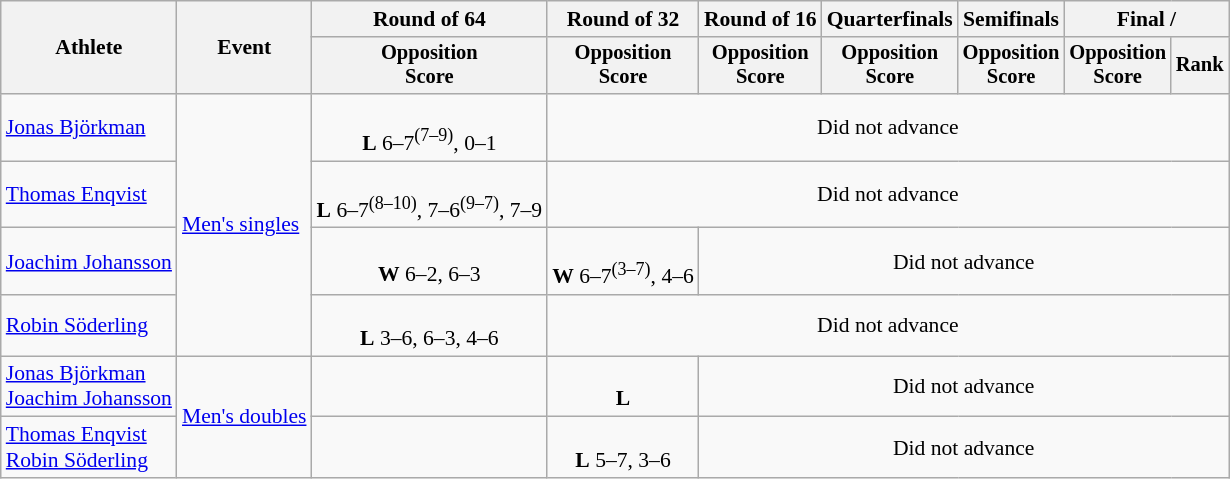<table class=wikitable style="font-size:90%">
<tr>
<th rowspan="2">Athlete</th>
<th rowspan="2">Event</th>
<th>Round of 64</th>
<th>Round of 32</th>
<th>Round of 16</th>
<th>Quarterfinals</th>
<th>Semifinals</th>
<th colspan=2>Final / </th>
</tr>
<tr style="font-size:95%">
<th>Opposition<br>Score</th>
<th>Opposition<br>Score</th>
<th>Opposition<br>Score</th>
<th>Opposition<br>Score</th>
<th>Opposition<br>Score</th>
<th>Opposition<br>Score</th>
<th>Rank</th>
</tr>
<tr align=center>
<td align=left><a href='#'>Jonas Björkman</a></td>
<td align=left rowspan=4><a href='#'>Men's singles</a></td>
<td><br><strong>L</strong> 6–7<sup>(7–9)</sup>, 0–1 </td>
<td colspan=6>Did not advance</td>
</tr>
<tr align=center>
<td align=left><a href='#'>Thomas Enqvist</a></td>
<td><br><strong>L</strong> 6–7<sup>(8–10)</sup>, 7–6<sup>(9–7)</sup>, 7–9</td>
<td colspan=6>Did not advance</td>
</tr>
<tr align=center>
<td align=left><a href='#'>Joachim Johansson</a></td>
<td><br><strong>W</strong> 6–2, 6–3</td>
<td><br><strong>W</strong> 6–7<sup>(3–7)</sup>, 4–6</td>
<td colspan=5>Did not advance</td>
</tr>
<tr align=center>
<td align=left><a href='#'>Robin Söderling</a></td>
<td><br><strong>L</strong> 3–6, 6–3, 4–6</td>
<td colspan=6>Did not advance</td>
</tr>
<tr align=center>
<td align=left><a href='#'>Jonas Björkman</a><br><a href='#'>Joachim Johansson</a></td>
<td align=left rowspan=2><a href='#'>Men's doubles</a></td>
<td></td>
<td><br><strong>L</strong> </td>
<td colspan=5>Did not advance</td>
</tr>
<tr align=center>
<td align=left><a href='#'>Thomas Enqvist</a><br><a href='#'>Robin Söderling</a></td>
<td></td>
<td><br><strong>L</strong> 5–7, 3–6</td>
<td colspan=5>Did not advance</td>
</tr>
</table>
